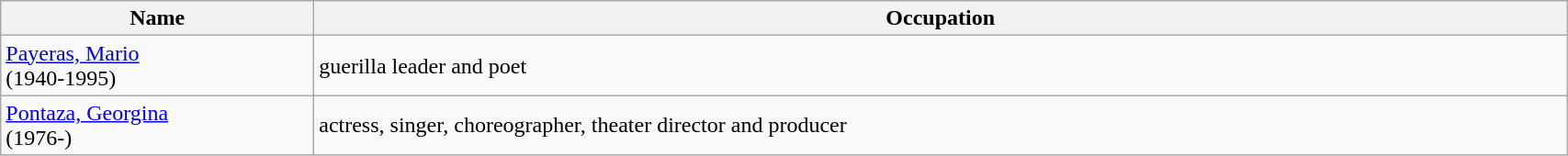<table class="mw-collapsible mw-collapsed wikitable sortable" width=90%>
<tr>
<th style= color:black; font-size:100%" align=center width=20%><strong>Name</strong></th>
<th style= color:black; font-size:100%" align=center><strong>Occupation</strong></th>
</tr>
<tr>
<td><a href='#'>Payeras, Mario</a><br>(1940-1995)</td>
<td>guerilla leader and poet</td>
</tr>
<tr>
<td><a href='#'>Pontaza, Georgina</a><br>(1976-)</td>
<td>actress, singer, choreographer, theater director and producer</td>
</tr>
</table>
